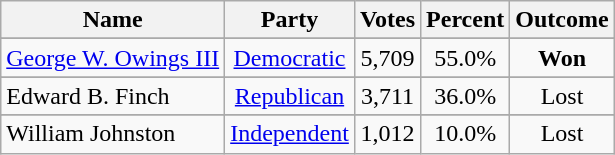<table class=wikitable style="text-align:center">
<tr>
<th>Name</th>
<th>Party</th>
<th>Votes</th>
<th>Percent</th>
<th>Outcome</th>
</tr>
<tr>
</tr>
<tr>
<td align=left><a href='#'>George W. Owings III</a></td>
<td><a href='#'>Democratic</a></td>
<td>5,709</td>
<td>55.0%</td>
<td><strong>Won</strong></td>
</tr>
<tr>
</tr>
<tr>
<td align=left>Edward B. Finch</td>
<td><a href='#'>Republican</a></td>
<td>3,711</td>
<td>36.0%</td>
<td>Lost</td>
</tr>
<tr>
</tr>
<tr>
<td align=left>William Johnston</td>
<td><a href='#'>Independent</a></td>
<td>1,012</td>
<td>10.0%</td>
<td>Lost</td>
</tr>
</table>
